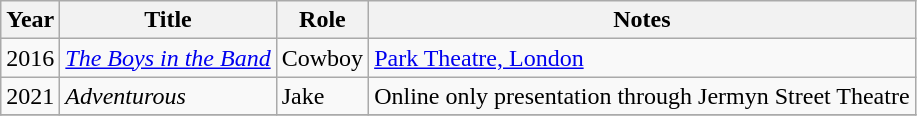<table class="wikitable unsortable">
<tr>
<th>Year</th>
<th>Title</th>
<th>Role</th>
<th>Notes</th>
</tr>
<tr>
<td>2016</td>
<td><em><a href='#'>The Boys in the Band</a></em></td>
<td>Cowboy</td>
<td><a href='#'>Park Theatre, London</a></td>
</tr>
<tr>
<td>2021</td>
<td><em>Adventurous</em></td>
<td>Jake</td>
<td>Online only presentation through Jermyn Street Theatre</td>
</tr>
<tr>
</tr>
</table>
